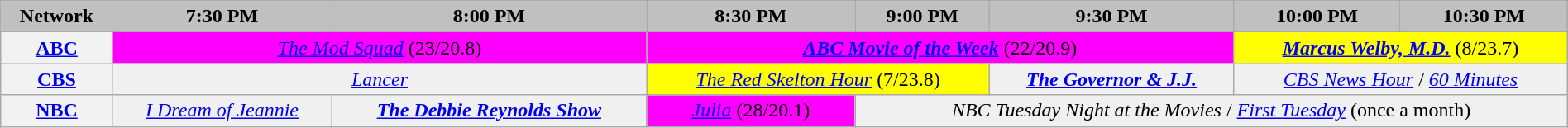<table class="wikitable" style="width:100%;margin-right:0;text-align:center">
<tr>
<th style="background-color:#C0C0C0;text-align:center">Network</th>
<th style="background-color:#C0C0C0;text-align:center">7:30 PM</th>
<th style="background-color:#C0C0C0;text-align:center">8:00 PM</th>
<th style="background-color:#C0C0C0;text-align:center">8:30 PM</th>
<th style="background-color:#C0C0C0;text-align:center">9:00 PM</th>
<th style="background-color:#C0C0C0;text-align:center">9:30 PM</th>
<th style="background-color:#C0C0C0;text-align:center">10:00 PM</th>
<th style="background-color:#C0C0C0;text-align:center">10:30 PM</th>
</tr>
<tr>
<th><a href='#'>ABC</a></th>
<td bgcolor="#FF00FF" colspan="2"><em><a href='#'>The Mod Squad</a></em> (23/20.8)</td>
<td bgcolor="#FF00FF" colspan="3"><strong><em><a href='#'>ABC Movie of the Week</a></em></strong> (22/20.9)</td>
<td bgcolor="#FFFF00" colspan="2"><strong><em><a href='#'>Marcus Welby, M.D.</a></em></strong> (8/23.7)</td>
</tr>
<tr>
<th><a href='#'>CBS</a></th>
<td colspan="2" bgcolor="#F0F0F0"><em><a href='#'>Lancer</a></em></td>
<td bgcolor="#FFFF00" colspan="2"><em><a href='#'>The Red Skelton Hour</a></em> (7/23.8)</td>
<td bgcolor="#F0F0F0"><strong><em><a href='#'>The Governor & J.J.</a></em></strong></td>
<td bgcolor="#F0F0F0" colspan="2"><em><a href='#'>CBS News Hour</a></em> / <em><a href='#'>60 Minutes</a></em></td>
</tr>
<tr>
<th><a href='#'>NBC</a></th>
<td bgcolor="#F0F0F0"><em><a href='#'>I Dream of Jeannie</a></em></td>
<td bgcolor="#F0F0F0"><strong><em><a href='#'>The Debbie Reynolds Show</a></em></strong></td>
<td bgcolor="#FF00FF"><em><a href='#'>Julia</a></em> (28/20.1)</td>
<td bgcolor="#F0F0F0" colspan="4"><em>NBC Tuesday Night at the Movies</em> / <em><a href='#'>First Tuesday</a></em> (once a month)</td>
</tr>
</table>
